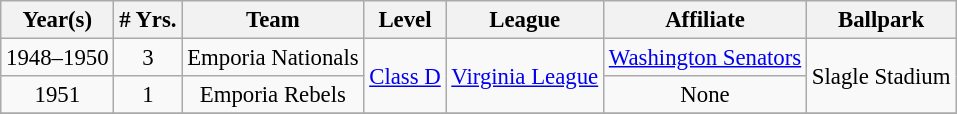<table class="wikitable" style="text-align:center; font-size: 95%;">
<tr>
<th>Year(s)</th>
<th># Yrs.</th>
<th>Team</th>
<th>Level</th>
<th>League</th>
<th>Affiliate</th>
<th>Ballpark</th>
</tr>
<tr>
<td>1948–1950</td>
<td>3</td>
<td>Emporia Nationals</td>
<td rowspan=2><a href='#'>Class D</a></td>
<td rowspan=2><a href='#'>Virginia League</a></td>
<td><a href='#'>Washington Senators</a></td>
<td rowspan=2>Slagle Stadium</td>
</tr>
<tr>
<td>1951</td>
<td>1</td>
<td>Emporia Rebels</td>
<td>None</td>
</tr>
<tr>
</tr>
</table>
